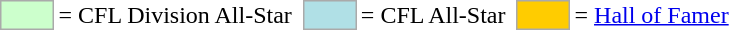<table>
<tr>
<td style="background-color:#CCFFCC; border:1px solid #aaaaaa; width:2em;"></td>
<td>= CFL Division All-Star</td>
<td></td>
<td style="background-color:#B0E0E6; border:1px solid #aaaaaa; width:2em;"></td>
<td>= CFL All-Star</td>
<td></td>
<td style="background-color:#FFCC00; border:1px solid #aaaaaa; width:2em;"></td>
<td>= <a href='#'>Hall of Famer</a></td>
</tr>
</table>
